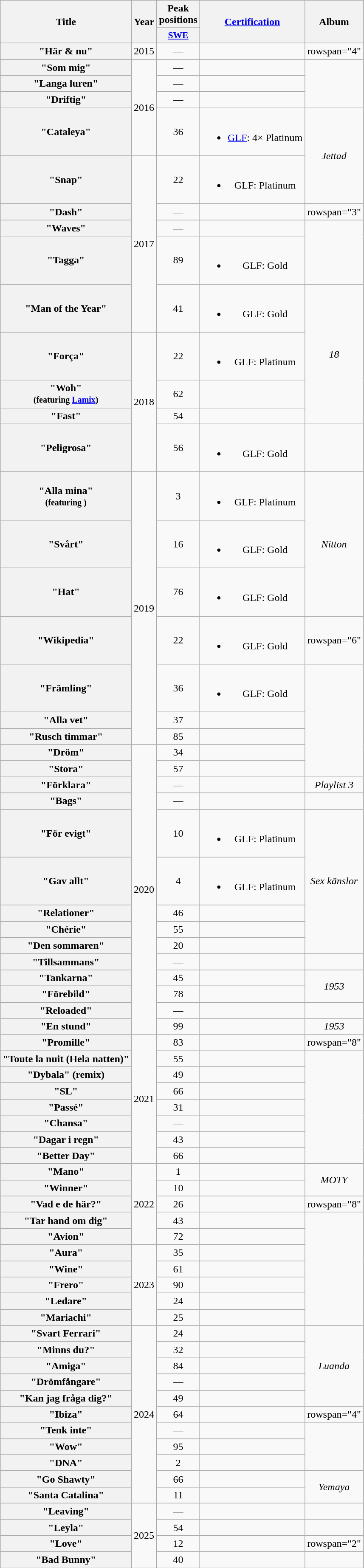<table class="wikitable plainrowheaders" style="text-align:center">
<tr>
<th scope="col" rowspan="2">Title</th>
<th scope="col" rowspan="2">Year</th>
<th scope="col" colspan="1">Peak positions</th>
<th scope="col" rowspan="2"><a href='#'>Certification</a></th>
<th scope="col" rowspan="2">Album</th>
</tr>
<tr>
<th scope="col" style="width:3em;font-size:90%;"><a href='#'>SWE</a><br></th>
</tr>
<tr>
<th scope="row">"Här & nu"</th>
<td>2015</td>
<td>—</td>
<td></td>
<td>rowspan="4"</td>
</tr>
<tr>
<th scope="row">"Som mig"</th>
<td rowspan="4">2016</td>
<td>—</td>
<td></td>
</tr>
<tr>
<th scope="row">"Langa luren"<br></th>
<td>—</td>
<td></td>
</tr>
<tr>
<th scope="row">"Driftig"<br></th>
<td>—</td>
<td></td>
</tr>
<tr>
<th scope="row">"Cataleya"</th>
<td>36</td>
<td><br><ul><li><a href='#'>GLF</a>: 4× Platinum</li></ul></td>
<td rowspan=2><em>Jettad</em></td>
</tr>
<tr>
<th scope="row">"Snap"</th>
<td rowspan="5">2017</td>
<td>22</td>
<td><br><ul><li>GLF: Platinum</li></ul></td>
</tr>
<tr>
<th scope="row">"Dash"<br></th>
<td>—</td>
<td></td>
<td>rowspan="3"</td>
</tr>
<tr>
<th scope="row">"Waves"<br></th>
<td>—</td>
<td></td>
</tr>
<tr>
<th scope="row">"Tagga"</th>
<td>89</td>
<td><br><ul><li>GLF: Gold</li></ul></td>
</tr>
<tr>
<th scope="row">"Man of the Year"</th>
<td>41</td>
<td><br><ul><li>GLF: Gold</li></ul></td>
<td rowspan=4><em>18</em></td>
</tr>
<tr>
<th scope="row">"Força"</th>
<td rowspan="4">2018</td>
<td>22</td>
<td><br><ul><li>GLF: Platinum</li></ul></td>
</tr>
<tr>
<th scope="row">"Woh"<br><small>(featuring <a href='#'>Lamix</a>)</small></th>
<td>62</td>
<td></td>
</tr>
<tr>
<th scope="row">"Fast"</th>
<td>54</td>
<td></td>
</tr>
<tr>
<th scope="row">"Peligrosa"</th>
<td>56</td>
<td><br><ul><li>GLF: Gold</li></ul></td>
<td></td>
</tr>
<tr>
<th scope="row">"Alla mina"<br><small>(featuring )</small></th>
<td rowspan="7">2019</td>
<td>3</td>
<td><br><ul><li>GLF: Platinum</li></ul></td>
<td rowspan="3"><em>Nitton</em></td>
</tr>
<tr>
<th scope="row">"Svårt"</th>
<td>16</td>
<td><br><ul><li>GLF: Gold</li></ul></td>
</tr>
<tr>
<th scope="row">"Hat"</th>
<td>76</td>
<td><br><ul><li>GLF: Gold</li></ul></td>
</tr>
<tr>
<th scope="row">"Wikipedia"</th>
<td>22</td>
<td><br><ul><li>GLF: Gold</li></ul></td>
<td>rowspan="6" </td>
</tr>
<tr>
<th scope="row">"Främling"<br></th>
<td>36<br></td>
<td><br><ul><li>GLF: Gold</li></ul></td>
</tr>
<tr>
<th scope="row">"Alla vet"<br></th>
<td>37<br></td>
<td></td>
</tr>
<tr>
<th scope="row">"Rusch timmar"</th>
<td>85</td>
<td></td>
</tr>
<tr>
<th scope="row">"Dröm"</th>
<td rowspan="14">2020</td>
<td>34</td>
<td></td>
</tr>
<tr>
<th scope="row">"Stora"<br></th>
<td>57<br></td>
<td></td>
</tr>
<tr>
<th scope="row">"Förklara"<br></th>
<td>—</td>
<td></td>
<td><em>Playlist 3</em></td>
</tr>
<tr>
<th scope="row">"Bags"<br></th>
<td>—</td>
<td></td>
<td></td>
</tr>
<tr>
<th scope="row">"För evigt"<br></th>
<td>10<br></td>
<td><br><ul><li>GLF: Platinum</li></ul></td>
<td rowspan="5"><em>Sex känslor</em></td>
</tr>
<tr>
<th scope="row">"Gav allt"<br></th>
<td>4<br></td>
<td><br><ul><li>GLF: Platinum</li></ul></td>
</tr>
<tr>
<th scope="row">"Relationer"</th>
<td>46</td>
<td></td>
</tr>
<tr>
<th scope="row">"Chérie"</th>
<td>55</td>
<td></td>
</tr>
<tr>
<th scope="row">"Den sommaren"<br></th>
<td>20<br></td>
<td></td>
</tr>
<tr>
<th scope="row">"Tillsammans"<br></th>
<td>—</td>
<td></td>
<td></td>
</tr>
<tr>
<th scope="row">"Tankarna"</th>
<td>45</td>
<td></td>
<td rowspan="2"><em>1953</em></td>
</tr>
<tr>
<th scope="row">"Förebild"</th>
<td>78</td>
<td></td>
</tr>
<tr>
<th scope="row">"Reloaded"<br></th>
<td>—</td>
<td></td>
<td></td>
</tr>
<tr>
<th scope="row">"En stund"</th>
<td>99</td>
<td></td>
<td><em>1953</em></td>
</tr>
<tr>
<th scope="row">"Promille"<br></th>
<td rowspan="8">2021</td>
<td>83<br></td>
<td></td>
<td>rowspan="8" </td>
</tr>
<tr>
<th scope="row">"Toute la nuit (Hela natten)"<br></th>
<td>55<br></td>
<td></td>
</tr>
<tr>
<th scope="row">"Dybala" (remix)<br></th>
<td>49<br></td>
<td></td>
</tr>
<tr>
<th scope="row">"SL"</th>
<td>66<br></td>
<td></td>
</tr>
<tr>
<th scope="row">"Passé"</th>
<td>31<br></td>
<td></td>
</tr>
<tr>
<th scope="row">"Chansa"<br></th>
<td>—</td>
<td></td>
</tr>
<tr>
<th scope="row">"Dagar i regn"</th>
<td>43<br></td>
<td></td>
</tr>
<tr>
<th scope="row">"Better Day"<br></th>
<td>66<br></td>
<td></td>
</tr>
<tr>
<th scope="row">"Mano"</th>
<td rowspan="5">2022</td>
<td>1<br></td>
<td></td>
<td rowspan="2"><em>MOTY</em></td>
</tr>
<tr>
<th scope="row">"Winner"<br></th>
<td>10<br></td>
<td></td>
</tr>
<tr>
<th scope="row">"Vad e de här?"</th>
<td>26<br></td>
<td></td>
<td>rowspan="8" </td>
</tr>
<tr>
<th scope="row">"Tar hand om dig"</th>
<td>43<br></td>
<td></td>
</tr>
<tr>
<th scope="row">"Avion"</th>
<td>72<br></td>
<td></td>
</tr>
<tr>
<th scope="row">"Aura"</th>
<td rowspan="5">2023</td>
<td>35<br></td>
<td></td>
</tr>
<tr>
<th scope="row">"Wine"</th>
<td>61<br></td>
<td></td>
</tr>
<tr>
<th scope="row">"Frero"</th>
<td>90<br></td>
<td></td>
</tr>
<tr>
<th scope="row">"Ledare"<br></th>
<td>24<br></td>
<td></td>
</tr>
<tr>
<th scope="row">"Mariachi"<br></th>
<td>25<br></td>
<td></td>
</tr>
<tr>
<th scope="row">"Svart Ferrari"</th>
<td rowspan="11">2024</td>
<td>24<br></td>
<td></td>
<td rowspan="5"><em>Luanda</em></td>
</tr>
<tr>
<th scope="row">"Minns du?"<br></th>
<td>32<br></td>
<td></td>
</tr>
<tr>
<th scope="row">"Amiga"</th>
<td>84<br></td>
<td></td>
</tr>
<tr>
<th scope="row">"Drömfångare"<br></th>
<td>—</td>
<td></td>
</tr>
<tr>
<th scope="row">"Kan jag fråga dig?"</th>
<td>49<br></td>
<td></td>
</tr>
<tr>
<th scope="row">"Ibiza"</th>
<td>64<br></td>
<td></td>
<td>rowspan="4" </td>
</tr>
<tr>
<th scope="row">"Tenk inte"<br></th>
<td>—</td>
<td></td>
</tr>
<tr>
<th scope="row">"Wow"<br></th>
<td>95<br></td>
<td></td>
</tr>
<tr>
<th scope="row">"DNA"<br></th>
<td>2<br></td>
<td></td>
</tr>
<tr>
<th scope="row">"Go Shawty"</th>
<td>66<br></td>
<td></td>
<td rowspan="2"><em>Yemaya</em></td>
</tr>
<tr>
<th scope="row">"Santa Catalina"</th>
<td>11<br></td>
<td></td>
</tr>
<tr>
<th scope="row">"Leaving"<br></th>
<td rowspan="4">2025</td>
<td>—</td>
<td></td>
<td></td>
</tr>
<tr>
<th scope="row">"Leyla"<br></th>
<td>54<br></td>
<td></td>
<td></td>
</tr>
<tr>
<th scope="row">"Love"</th>
<td>12<br></td>
<td></td>
<td>rowspan="2" </td>
</tr>
<tr>
<th scope="row">"Bad Bunny"</th>
<td>40<br></td>
<td></td>
</tr>
</table>
